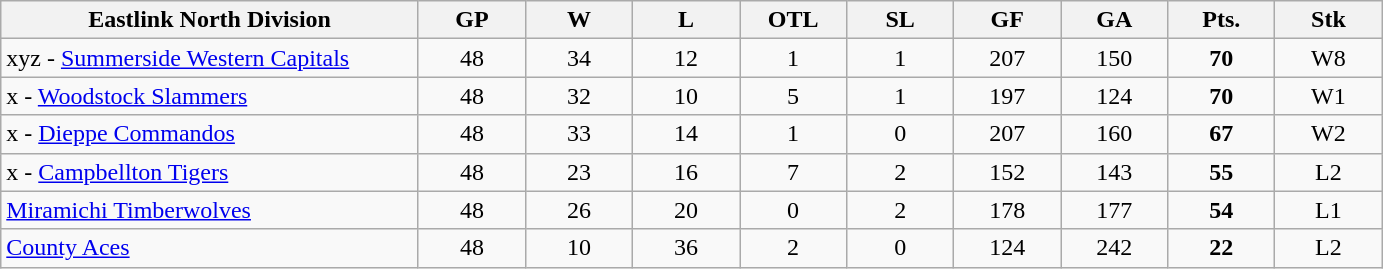<table class="wikitable sortable">
<tr>
<td class="unsortable" align=center bgcolor=#F2F2F2 style="width: 16.94em"><strong>Eastlink North Division</strong></td>
<th style="width: 4em">GP</th>
<th style="width: 4em">W</th>
<th style="width: 4em">L</th>
<th style="width: 4em">OTL</th>
<th style="width: 4em">SL</th>
<th style="width: 4em">GF</th>
<th style="width: 4em">GA</th>
<th style="width: 4em">Pts.</th>
<th style="width: 4em">Stk</th>
</tr>
<tr align=center>
<td align=left>xyz - <a href='#'>Summerside Western Capitals</a></td>
<td> 48</td>
<td> 34</td>
<td> 12</td>
<td> 1</td>
<td> 1</td>
<td> 207</td>
<td> 150</td>
<td> <strong>70</strong></td>
<td> W8</td>
</tr>
<tr align=center>
<td align=left>x - <a href='#'>Woodstock Slammers</a></td>
<td> 48</td>
<td> 32</td>
<td> 10</td>
<td> 5</td>
<td> 1</td>
<td> 197</td>
<td> 124</td>
<td> <strong>70</strong></td>
<td> W1</td>
</tr>
<tr align=center>
<td align=left>x - <a href='#'>Dieppe Commandos</a></td>
<td> 48</td>
<td> 33</td>
<td> 14</td>
<td> 1</td>
<td> 0</td>
<td> 207</td>
<td> 160</td>
<td> <strong>67</strong></td>
<td> W2</td>
</tr>
<tr align=center>
<td align=left>x - <a href='#'>Campbellton Tigers</a></td>
<td> 48</td>
<td> 23</td>
<td> 16</td>
<td> 7</td>
<td> 2</td>
<td> 152</td>
<td> 143</td>
<td> <strong>55</strong></td>
<td> L2</td>
</tr>
<tr align=center>
<td align=left><a href='#'>Miramichi Timberwolves</a></td>
<td> 48</td>
<td> 26</td>
<td> 20</td>
<td> 0</td>
<td> 2</td>
<td> 178</td>
<td> 177</td>
<td> <strong>54</strong></td>
<td> L1</td>
</tr>
<tr align=center>
<td align=left><a href='#'>County Aces</a></td>
<td> 48</td>
<td> 10</td>
<td> 36</td>
<td> 2</td>
<td> 0</td>
<td> 124</td>
<td> 242</td>
<td> <strong>22</strong></td>
<td> L2</td>
</tr>
</table>
